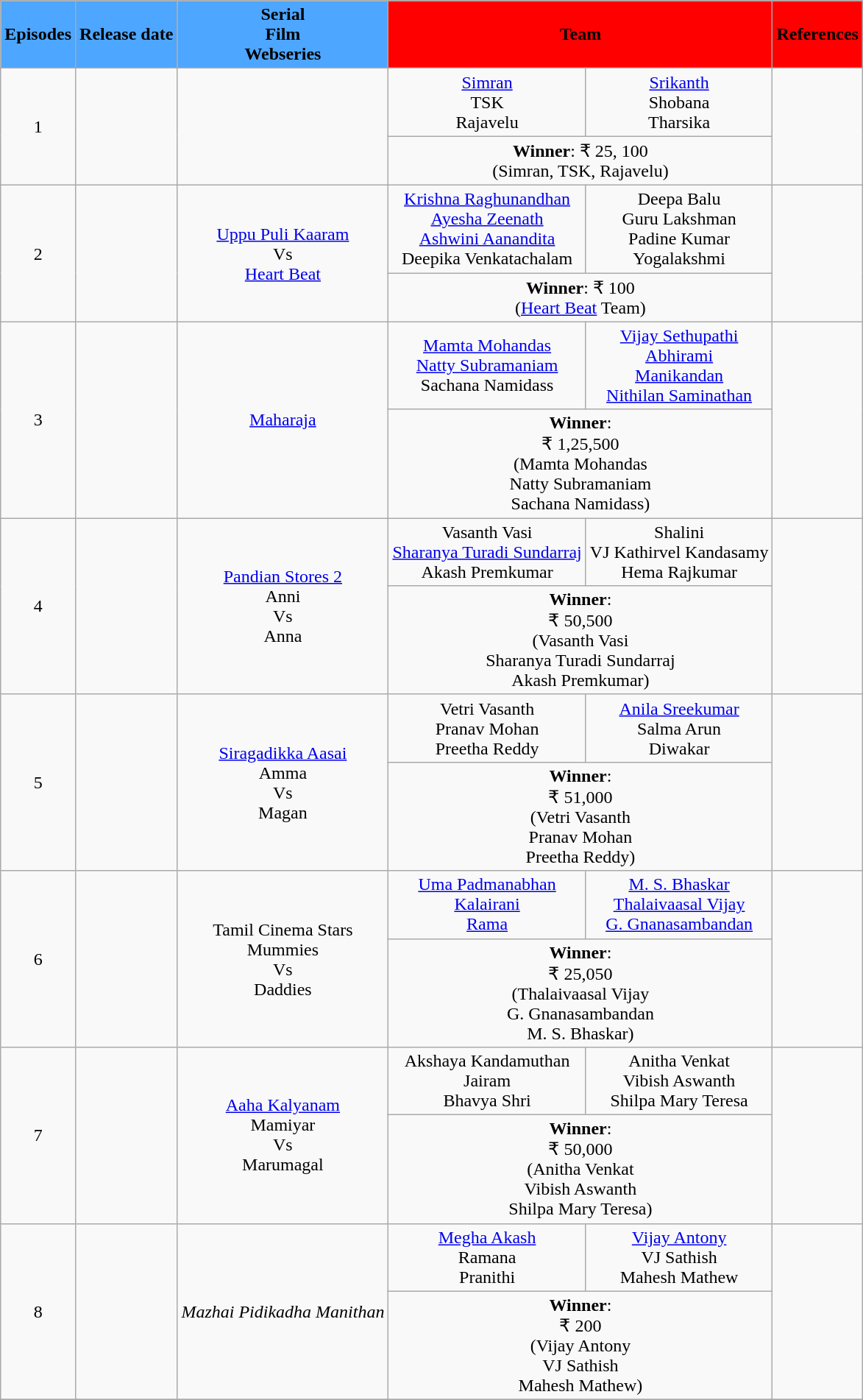<table class="wikitable" style="text-align:center;">
<tr>
<th scope="col" style ="background: #4da6ff;"style="background: #add8e6 ;color:black">Episodes</th>
<th scope="col" style ="background: #4da6ff;"style="background: #add8e6 ;color:black">Release date</th>
<th scope="col" style ="background: #4da6ff;"style="background: #add8e6 ;color:black">Serial <br>  Film <br> Webseries</th>
<th scope="col" style ="background: #FF0000;"style="background: #add8e6 ;color:black"  colspan="2">Team</th>
<th scope="col" style ="background: #FF0000;"style="background: #add8e6 ;color:black"  colspan="2">References</th>
</tr>
<tr>
<td rowspan="2">1</td>
<td rowspan="2"></td>
<td rowspan="2"></td>
<td><a href='#'>Simran</a> <br> TSK <br> Rajavelu</td>
<td><a href='#'>Srikanth</a> <br> Shobana <br> Tharsika</td>
<td rowspan="2"></td>
</tr>
<tr>
<td colspan="2" style=><strong>Winner</strong>: ₹ 25, 100 <br> (Simran, TSK, Rajavelu)</td>
</tr>
<tr>
<td rowspan="2">2</td>
<td rowspan="2"></td>
<td rowspan="2"><a href='#'>Uppu Puli Kaaram</a> <br> Vs <br> <a href='#'>Heart Beat</a></td>
<td><a href='#'>Krishna Raghunandhan</a>  <br> <a href='#'>Ayesha Zeenath</a> <br> <a href='#'>Ashwini Aanandita</a> <br> Deepika Venkatachalam</td>
<td>Deepa Balu <br> Guru Lakshman <br> Padine Kumar  <br> Yogalakshmi</td>
<td rowspan="2"></td>
</tr>
<tr>
<td colspan="2" style=><strong>Winner</strong>: ₹ 100 <br> (<a href='#'>Heart Beat</a> Team)</td>
</tr>
<tr>
<td rowspan="2">3</td>
<td rowspan="2"></td>
<td rowspan="2"><a href='#'>Maharaja</a></td>
<td><a href='#'>Mamta Mohandas</a> <br> <a href='#'>Natty Subramaniam</a> <br> Sachana Namidass</td>
<td><a href='#'>Vijay Sethupathi</a> <br> <a href='#'>Abhirami</a> <br> <a href='#'>Manikandan</a> <br> <a href='#'>Nithilan Saminathan</a></td>
<td rowspan="2"></td>
</tr>
<tr>
<td colspan="2" style=><strong>Winner</strong>: <br> ₹ 1,25,500 <br> (Mamta Mohandas <br> Natty Subramaniam <br> Sachana Namidass)</td>
</tr>
<tr>
<td rowspan="2">4</td>
<td rowspan="2"></td>
<td rowspan="2"><a href='#'>Pandian Stores 2</a> <br> Anni <br> Vs <br> Anna</td>
<td>Vasanth Vasi <br> <a href='#'>Sharanya Turadi Sundarraj</a> <br> Akash Premkumar</td>
<td>Shalini <br> VJ Kathirvel Kandasamy <br> Hema Rajkumar</td>
<td rowspan="2"></td>
</tr>
<tr>
<td colspan="2" style=><strong>Winner</strong>: <br> ₹ 50,500 <br> (Vasanth Vasi <br>  Sharanya Turadi Sundarraj <br> Akash Premkumar)</td>
</tr>
<tr>
<td rowspan="2">5</td>
<td rowspan="2"></td>
<td rowspan="2"><a href='#'>Siragadikka Aasai</a> <br> Amma <br> Vs <br> Magan</td>
<td>Vetri Vasanth <br> Pranav Mohan <br> Preetha Reddy</td>
<td><a href='#'>Anila Sreekumar</a> <br> Salma Arun <br> Diwakar</td>
<td rowspan="2"></td>
</tr>
<tr>
<td colspan="2" style=><strong>Winner</strong>: <br> ₹ 51,000 <br> (Vetri Vasanth <br> Pranav Mohan <br> Preetha Reddy)</td>
</tr>
<tr>
<td rowspan="2">6</td>
<td rowspan="2"></td>
<td rowspan="2">Tamil Cinema Stars <br> Mummies <br> Vs <br> Daddies</td>
<td><a href='#'>Uma Padmanabhan</a> <br> <a href='#'>Kalairani</a> <br> <a href='#'>Rama</a></td>
<td><a href='#'>M. S. Bhaskar</a> <br> <a href='#'>Thalaivaasal Vijay</a> <br> <a href='#'>G. Gnanasambandan</a></td>
<td rowspan="2"></td>
</tr>
<tr>
<td colspan="2" style=><strong>Winner</strong>: <br> ₹ 25,050 <br> (Thalaivaasal Vijay <br> G. Gnanasambandan <br> M. S. Bhaskar)</td>
</tr>
<tr>
<td rowspan="2">7</td>
<td rowspan="2"></td>
<td rowspan="2"><a href='#'>Aaha Kalyanam</a> <br> Mamiyar <br> Vs <br> Marumagal</td>
<td>Akshaya Kandamuthan <br> Jairam <br> Bhavya Shri</td>
<td>Anitha Venkat <br> Vibish Aswanth  <br> Shilpa Mary Teresa</td>
<td rowspan="2"></td>
</tr>
<tr>
<td colspan="2" style=><strong>Winner</strong>: <br> ₹ 50,000 <br> (Anitha Venkat <br> Vibish Aswanth  <br> Shilpa Mary Teresa)</td>
</tr>
<tr>
<td rowspan="2">8</td>
<td rowspan="2"></td>
<td rowspan="2"><em>Mazhai Pidikadha Manithan</em></td>
<td><a href='#'>Megha Akash</a> <br> Ramana <br> Pranithi</td>
<td><a href='#'>Vijay Antony</a> <br> VJ Sathish <br> Mahesh Mathew</td>
<td rowspan="2"></td>
</tr>
<tr>
<td colspan="2" style=><strong>Winner</strong>: <br> ₹ 200 <br> (Vijay Antony <br> VJ Sathish <br> Mahesh Mathew)</td>
</tr>
<tr>
</tr>
</table>
